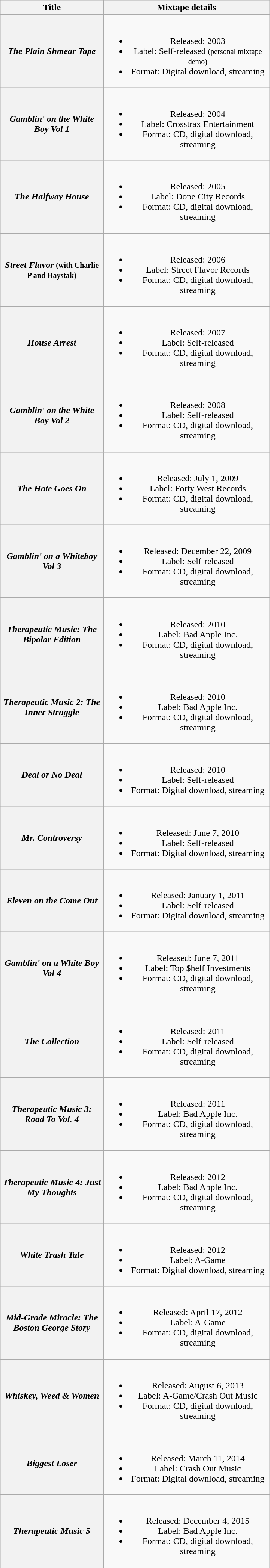<table class="wikitable plainrowheaders" style="text-align:center;">
<tr>
<th scope="col" style="width:11em;">Title</th>
<th scope="col" style="width:18em;">Mixtape details</th>
</tr>
<tr>
<th scope="row"><em>The Plain Shmear Tape</em></th>
<td><br><ul><li>Released: 2003</li><li>Label: Self-released <small>(personal mixtape demo)</small></li><li>Format: Digital download, streaming</li></ul></td>
</tr>
<tr>
<th scope="row"><em>Gamblin' on the White Boy Vol 1</em></th>
<td><br><ul><li>Released: 2004</li><li>Label: Crosstrax Entertainment</li><li>Format: CD, digital download, streaming</li></ul></td>
</tr>
<tr>
<th scope="row"><em>The Halfway House</em></th>
<td><br><ul><li>Released: 2005</li><li>Label: Dope City Records</li><li>Format: CD, digital download, streaming</li></ul></td>
</tr>
<tr>
<th scope="row"><em>Street Flavor</em> <small>(with Charlie P and Haystak)</small></th>
<td><br><ul><li>Released: 2006</li><li>Label: Street Flavor Records</li><li>Format: CD, digital download, streaming</li></ul></td>
</tr>
<tr>
<th scope="row"><em>House Arrest</em></th>
<td><br><ul><li>Released: 2007</li><li>Label: Self-released</li><li>Format: CD, digital download, streaming</li></ul></td>
</tr>
<tr>
<th scope="row"><em>Gamblin' on the White Boy Vol 2</em></th>
<td><br><ul><li>Released: 2008</li><li>Label: Self-released</li><li>Format: CD, digital download, streaming</li></ul></td>
</tr>
<tr>
<th scope="row"><em>The Hate Goes On</em></th>
<td><br><ul><li>Released: July 1, 2009</li><li>Label: Forty West Records</li><li>Format: CD, digital download, streaming</li></ul></td>
</tr>
<tr>
<th scope="row"><em>Gamblin' on a Whiteboy Vol 3</em></th>
<td><br><ul><li>Released: December 22, 2009</li><li>Label: Self-released</li><li>Format: CD, digital download, streaming</li></ul></td>
</tr>
<tr>
<th scope="row"><em>Therapeutic Music: The Bipolar Edition</em></th>
<td><br><ul><li>Released: 2010</li><li>Label: Bad Apple Inc.</li><li>Format: CD, digital download, streaming</li></ul></td>
</tr>
<tr>
<th scope="row"><em>Therapeutic Music 2: The Inner Struggle</em></th>
<td><br><ul><li>Released: 2010</li><li>Label: Bad Apple Inc.</li><li>Format: CD, digital download, streaming</li></ul></td>
</tr>
<tr>
<th scope="row"><em>Deal or No Deal</em></th>
<td><br><ul><li>Released: 2010</li><li>Label: Self-released</li><li>Format: Digital download, streaming</li></ul></td>
</tr>
<tr>
<th scope="row"><em>Mr. Controversy</em></th>
<td><br><ul><li>Released: June 7, 2010</li><li>Label: Self-released</li><li>Format: Digital download, streaming</li></ul></td>
</tr>
<tr>
<th scope="row"><em>Eleven on the Come Out</em></th>
<td><br><ul><li>Released: January 1, 2011</li><li>Label: Self-released</li><li>Format: Digital download, streaming</li></ul></td>
</tr>
<tr>
<th scope="row"><em>Gamblin' on a White Boy Vol 4</em></th>
<td><br><ul><li>Released: June 7, 2011</li><li>Label: Top $helf Investments</li><li>Format: CD, digital download, streaming</li></ul></td>
</tr>
<tr>
<th scope="row"><em>The Collection</em></th>
<td><br><ul><li>Released: 2011</li><li>Label: Self-released</li><li>Format: CD, digital download, streaming</li></ul></td>
</tr>
<tr>
<th scope="row"><em>Therapeutic Music 3: Road To Vol. 4</em></th>
<td><br><ul><li>Released: 2011</li><li>Label: Bad Apple Inc.</li><li>Format: CD, digital download, streaming</li></ul></td>
</tr>
<tr>
<th scope="row"><em>Therapeutic Music 4: Just My Thoughts</em></th>
<td><br><ul><li>Released: 2012</li><li>Label: Bad Apple Inc.</li><li>Format: CD, digital download, streaming</li></ul></td>
</tr>
<tr>
<th scope="row"><em>White Trash Tale</em></th>
<td><br><ul><li>Released: 2012</li><li>Label: A-Game</li><li>Format: Digital download, streaming</li></ul></td>
</tr>
<tr>
<th scope="row"><em>Mid-Grade Miracle: The Boston George Story</em></th>
<td><br><ul><li>Released: April 17, 2012</li><li>Label: A-Game</li><li>Format: CD, digital download, streaming</li></ul></td>
</tr>
<tr>
<th scope="row"><em>Whiskey, Weed & Women</em></th>
<td><br><ul><li>Released: August 6, 2013</li><li>Label: A-Game/Crash Out Music</li><li>Format: CD, digital download, streaming</li></ul></td>
</tr>
<tr>
<th scope="row"><em>Biggest Loser</em></th>
<td><br><ul><li>Released: March 11, 2014</li><li>Label: Crash Out Music</li><li>Format: Digital download, streaming</li></ul></td>
</tr>
<tr>
<th scope="row"><em>Therapeutic Music 5</em></th>
<td><br><ul><li>Released: December 4, 2015</li><li>Label: Bad Apple Inc.</li><li>Format: CD, digital download, streaming</li></ul></td>
</tr>
</table>
